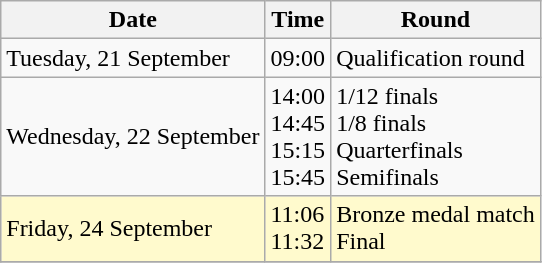<table class="wikitable">
<tr>
<th>Date</th>
<th>Time</th>
<th>Round</th>
</tr>
<tr>
<td>Tuesday, 21 September</td>
<td>09:00</td>
<td>Qualification round</td>
</tr>
<tr>
<td>Wednesday, 22 September</td>
<td>14:00 <br> 14:45 <br> 15:15 <br> 15:45</td>
<td>1/12 finals <br> 1/8 finals <br> Quarterfinals <br> Semifinals</td>
</tr>
<tr style=background:lemonchiffon>
<td>Friday, 24 September</td>
<td>11:06 <br> 11:32</td>
<td>Bronze medal match <br> Final</td>
</tr>
<tr>
</tr>
</table>
